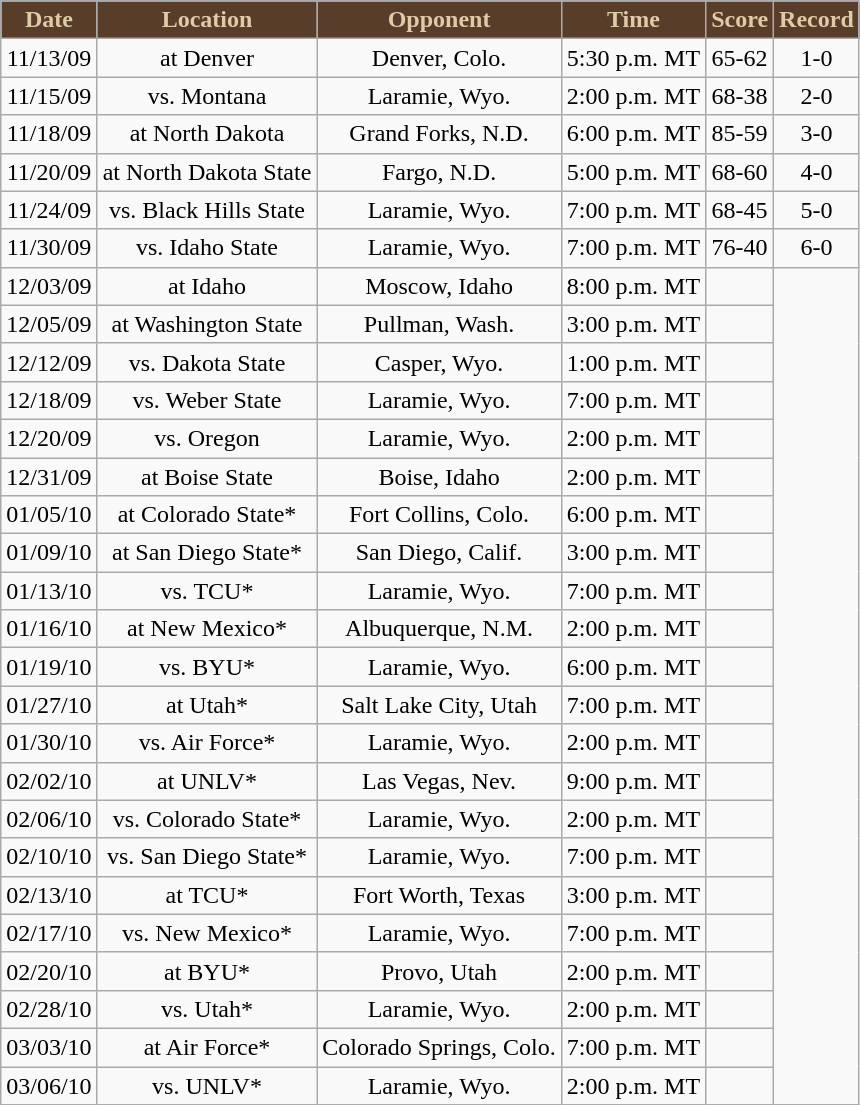<table class="wikitable" style="text-align:center">
<tr>
<th style="background:#593d2b; color:#ddcca5;">Date</th>
<th style="background:#593d2b; color:#ddcca5;">Location</th>
<th style="background:#593d2b; color:#ddcca5;">Opponent</th>
<th style="background:#593d2b; color:#ddcca5;">Time</th>
<th style="background:#593d2b; color:#ddcca5;">Score</th>
<th style="background:#593d2b; color:#ddcca5;">Record</th>
</tr>
<tr>
<td>11/13/09</td>
<td>at Denver</td>
<td>Denver, Colo.</td>
<td>5:30 p.m. MT</td>
<td>65-62</td>
<td>1-0</td>
</tr>
<tr>
<td>11/15/09</td>
<td>vs. Montana</td>
<td>Laramie, Wyo.</td>
<td>2:00 p.m. MT</td>
<td>68-38</td>
<td>2-0</td>
</tr>
<tr>
<td>11/18/09</td>
<td>at North Dakota</td>
<td>Grand Forks, N.D.</td>
<td>6:00 p.m. MT</td>
<td>85-59</td>
<td>3-0</td>
</tr>
<tr>
<td>11/20/09</td>
<td>at North Dakota State</td>
<td>Fargo, N.D.</td>
<td>5:00 p.m. MT</td>
<td>68-60</td>
<td>4-0</td>
</tr>
<tr>
<td>11/24/09</td>
<td>vs. Black Hills State</td>
<td>Laramie, Wyo.</td>
<td>7:00 p.m. MT</td>
<td>68-45</td>
<td>5-0</td>
</tr>
<tr>
<td>11/30/09</td>
<td>vs. Idaho State</td>
<td>Laramie, Wyo.</td>
<td>7:00 p.m. MT</td>
<td>76-40</td>
<td>6-0</td>
</tr>
<tr>
<td>12/03/09</td>
<td>at Idaho</td>
<td>Moscow, Idaho</td>
<td>8:00 p.m. MT</td>
<td></td>
</tr>
<tr>
<td>12/05/09</td>
<td>at Washington State</td>
<td>Pullman, Wash.</td>
<td>3:00 p.m. MT</td>
<td></td>
</tr>
<tr>
<td>12/12/09</td>
<td>vs. Dakota State</td>
<td>Casper, Wyo.</td>
<td>1:00 p.m. MT</td>
<td></td>
</tr>
<tr>
<td>12/18/09</td>
<td>vs. Weber State</td>
<td>Laramie, Wyo.</td>
<td>7:00 p.m. MT</td>
<td></td>
</tr>
<tr>
<td>12/20/09</td>
<td>vs. Oregon</td>
<td>Laramie, Wyo.</td>
<td>2:00 p.m. MT</td>
<td></td>
</tr>
<tr>
<td>12/31/09</td>
<td>at Boise State</td>
<td>Boise, Idaho</td>
<td>2:00 p.m. MT</td>
<td></td>
</tr>
<tr>
<td>01/05/10</td>
<td>at Colorado State*</td>
<td>Fort Collins, Colo.</td>
<td>6:00 p.m. MT</td>
<td></td>
</tr>
<tr>
<td>01/09/10</td>
<td>at San Diego State*</td>
<td>San Diego, Calif.</td>
<td>3:00 p.m. MT</td>
<td></td>
</tr>
<tr>
<td>01/13/10</td>
<td>vs. TCU*</td>
<td>Laramie, Wyo.</td>
<td>7:00 p.m. MT</td>
<td></td>
</tr>
<tr>
<td>01/16/10</td>
<td>at New Mexico*</td>
<td>Albuquerque, N.M.</td>
<td>2:00 p.m. MT</td>
<td></td>
</tr>
<tr>
<td>01/19/10</td>
<td>vs. BYU*</td>
<td>Laramie, Wyo.</td>
<td>6:00 p.m. MT</td>
<td></td>
</tr>
<tr>
<td>01/27/10</td>
<td>at Utah*</td>
<td>Salt Lake City, Utah</td>
<td>7:00 p.m. MT</td>
<td></td>
</tr>
<tr>
<td>01/30/10</td>
<td>vs. Air Force*</td>
<td>Laramie, Wyo.</td>
<td>2:00 p.m. MT</td>
<td></td>
</tr>
<tr>
<td>02/02/10</td>
<td>at UNLV*</td>
<td>Las Vegas, Nev.</td>
<td>9:00 p.m. MT</td>
<td></td>
</tr>
<tr>
<td>02/06/10</td>
<td>vs. Colorado State*</td>
<td>Laramie, Wyo.</td>
<td>2:00 p.m. MT</td>
<td></td>
</tr>
<tr>
<td>02/10/10</td>
<td>vs. San Diego State*</td>
<td>Laramie, Wyo.</td>
<td>7:00 p.m. MT</td>
<td></td>
</tr>
<tr>
<td>02/13/10</td>
<td>at TCU*</td>
<td>Fort Worth, Texas</td>
<td>3:00 p.m. MT</td>
<td></td>
</tr>
<tr>
<td>02/17/10</td>
<td>vs. New Mexico*</td>
<td>Laramie, Wyo.</td>
<td>7:00 p.m. MT</td>
<td></td>
</tr>
<tr>
<td>02/20/10</td>
<td>at BYU*</td>
<td>Provo, Utah</td>
<td>2:00 p.m. MT</td>
<td></td>
</tr>
<tr>
<td>02/28/10</td>
<td>vs. Utah*</td>
<td>Laramie, Wyo.</td>
<td>2:00 p.m. MT</td>
<td></td>
</tr>
<tr>
<td>03/03/10</td>
<td>at Air Force*</td>
<td>Colorado Springs, Colo.</td>
<td>7:00 p.m. MT</td>
<td></td>
</tr>
<tr>
<td>03/06/10</td>
<td>vs. UNLV*</td>
<td>Laramie, Wyo.</td>
<td>2:00 p.m. MT</td>
<td></td>
</tr>
</table>
